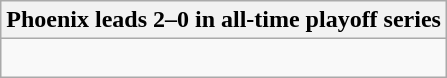<table class="wikitable collapsible collapsed">
<tr>
<th>Phoenix leads 2–0 in all-time playoff series</th>
</tr>
<tr>
<td><br>
</td>
</tr>
</table>
